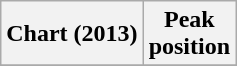<table class="wikitable sortable plainrowheaders" style="text-align:center">
<tr>
<th scope="col">Chart (2013)</th>
<th scope="col">Peak<br>position</th>
</tr>
<tr>
</tr>
</table>
